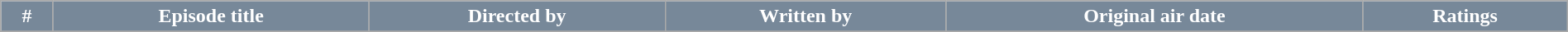<table class="wikitable plainrowheaders" style="margin: auto; width: 100%">
<tr>
<th style="background:#778899; color:#fff;">#</th>
<th style="background:#778899; color:#fff;">Episode title</th>
<th style="background:#778899; color:#fff;">Directed by</th>
<th style="background:#778899; color:#fff;">Written by</th>
<th style="background:#778899; color:#fff;">Original air date</th>
<th style="background:#778899; color:#fff;">Ratings</th>
</tr>
<tr>
</tr>
</table>
